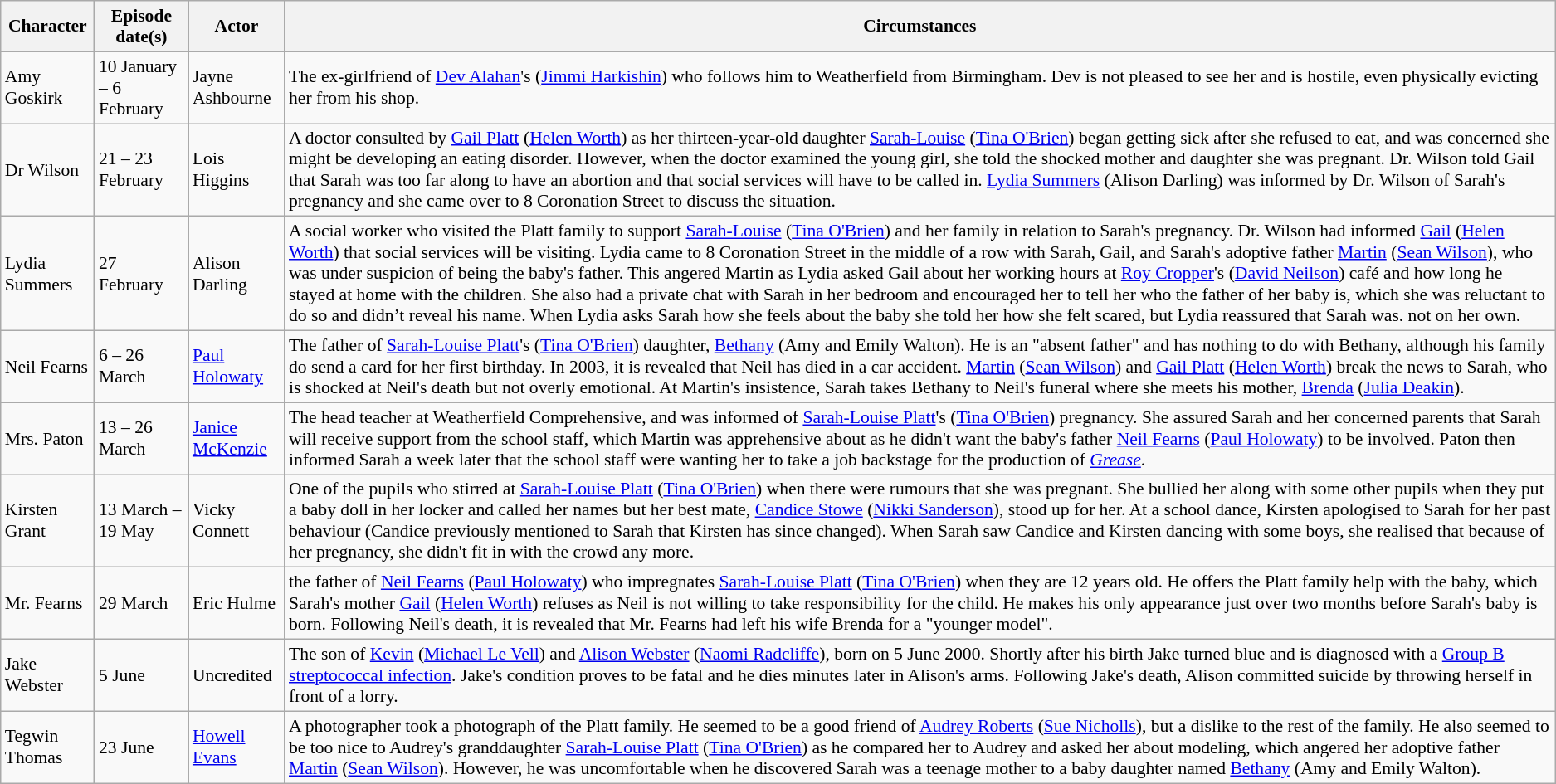<table class="wikitable plainrowheaders" style="font-size:90%">
<tr>
<th scope="col">Character</th>
<th scope="col">Episode date(s)</th>
<th scope="col">Actor</th>
<th scope="col">Circumstances</th>
</tr>
<tr>
<td scope="row">Amy Goskirk </td>
<td>10 January – 6 February</td>
<td>Jayne Ashbourne</td>
<td>The ex-girlfriend of <a href='#'>Dev Alahan</a>'s (<a href='#'>Jimmi Harkishin</a>) who follows him to Weatherfield from Birmingham. Dev is not pleased to see her and is hostile, even physically evicting her from his shop.</td>
</tr>
<tr>
<td scope="row">Dr Wilson</td>
<td>21 – 23 February</td>
<td>Lois Higgins</td>
<td>A doctor consulted by <a href='#'>Gail Platt</a> (<a href='#'>Helen Worth</a>) as her thirteen-year-old daughter <a href='#'>Sarah-Louise</a> (<a href='#'>Tina O'Brien</a>) began getting sick after she refused to eat, and was concerned she might be developing an eating disorder. However, when the doctor examined the young girl, she told the shocked mother and daughter she was pregnant. Dr. Wilson told Gail that Sarah was too far along to have an abortion and that social services will have to be called in. <a href='#'>Lydia Summers</a> (Alison Darling) was informed by Dr. Wilson of Sarah's pregnancy and she came over to 8 Coronation Street to discuss the situation.</td>
</tr>
<tr>
<td scope="row">Lydia Summers</td>
<td>27 February</td>
<td>Alison Darling</td>
<td>A social worker who visited the Platt family to support <a href='#'>Sarah-Louise</a> (<a href='#'>Tina O'Brien</a>) and her family in relation to Sarah's pregnancy. Dr. Wilson had informed <a href='#'>Gail</a> (<a href='#'>Helen Worth</a>) that social services will be visiting. Lydia came to 8 Coronation Street in the middle of a row with Sarah, Gail, and Sarah's adoptive father <a href='#'>Martin</a> (<a href='#'>Sean Wilson</a>), who was under suspicion of being the baby's father. This angered Martin as Lydia asked Gail about her working hours at <a href='#'>Roy Cropper</a>'s (<a href='#'>David Neilson</a>) café and how long he stayed at home with the children. She also had a private chat with Sarah in her bedroom and encouraged her to tell her who the father of her baby is, which she was reluctant to do so and didn’t reveal his name. When Lydia asks Sarah how she feels about the baby she told her how she felt scared, but Lydia reassured that Sarah was. not on her own.</td>
</tr>
<tr>
<td scope="row">Neil Fearns</td>
<td>6 – 26 March</td>
<td><a href='#'>Paul Holowaty</a></td>
<td>The father of <a href='#'>Sarah-Louise Platt</a>'s (<a href='#'>Tina O'Brien</a>) daughter, <a href='#'>Bethany</a> (Amy and Emily Walton). He is an "absent father" and has nothing to do with Bethany, although his family do send a card for her first birthday. In 2003, it is revealed that Neil has died in a car accident. <a href='#'>Martin</a> (<a href='#'>Sean Wilson</a>) and <a href='#'>Gail Platt</a> (<a href='#'>Helen Worth</a>) break the news to Sarah, who is shocked at Neil's death but not overly emotional. At Martin's insistence, Sarah takes Bethany to Neil's funeral where she meets his mother, <a href='#'>Brenda</a> (<a href='#'>Julia Deakin</a>).</td>
</tr>
<tr>
<td scope="row">Mrs. Paton</td>
<td>13 – 26 March</td>
<td><a href='#'>Janice McKenzie</a></td>
<td>The head teacher at Weatherfield Comprehensive, and was informed of <a href='#'>Sarah-Louise Platt</a>'s (<a href='#'>Tina O'Brien</a>) pregnancy. She assured Sarah and her concerned parents that Sarah will receive support from the school staff, which Martin was apprehensive about as he didn't want the baby's father <a href='#'>Neil Fearns</a> (<a href='#'>Paul Holowaty</a>) to be involved. Paton then informed Sarah a week later that the school staff were wanting her to take a job backstage for the production of <em><a href='#'>Grease</a></em>.</td>
</tr>
<tr>
<td scope="row">Kirsten Grant</td>
<td>13 March – 19 May</td>
<td>Vicky Connett</td>
<td>One of the pupils who stirred at <a href='#'>Sarah-Louise Platt</a> (<a href='#'>Tina O'Brien</a>) when there were rumours that she was pregnant. She bullied her along with some other pupils when they put a baby doll in her locker and called her names but her best mate, <a href='#'>Candice Stowe</a> (<a href='#'>Nikki Sanderson</a>), stood up for her. At a school dance, Kirsten apologised to Sarah for her past behaviour (Candice previously mentioned to Sarah that Kirsten has since changed). When Sarah saw Candice and Kirsten dancing with some boys, she realised that because of her pregnancy, she didn't fit in with the crowd any more.</td>
</tr>
<tr>
<td scope="row">Mr. Fearns</td>
<td>29 March</td>
<td>Eric Hulme</td>
<td>the father of <a href='#'>Neil Fearns</a> (<a href='#'>Paul Holowaty</a>) who impregnates <a href='#'>Sarah-Louise Platt</a> (<a href='#'>Tina O'Brien</a>) when they are 12 years old. He offers the Platt family help with the baby, which Sarah's mother <a href='#'>Gail</a> (<a href='#'>Helen Worth</a>) refuses as Neil is not willing to take responsibility for the child. He makes his only appearance just over two months before Sarah's baby is born. Following Neil's death, it is revealed that Mr. Fearns had left his wife Brenda for a "younger model".</td>
</tr>
<tr>
<td scope="row">Jake Webster</td>
<td>5 June</td>
<td>Uncredited</td>
<td>The son of <a href='#'>Kevin</a> (<a href='#'>Michael Le Vell</a>) and <a href='#'>Alison Webster</a> (<a href='#'>Naomi Radcliffe</a>), born on 5 June 2000. Shortly after his birth Jake turned blue and is diagnosed with a <a href='#'>Group B streptococcal infection</a>. Jake's condition proves to be fatal and he dies minutes later in Alison's arms. Following Jake's death, Alison committed suicide by throwing herself in front of a lorry.</td>
</tr>
<tr>
<td scope="row">Tegwin Thomas</td>
<td>23 June</td>
<td><a href='#'>Howell Evans</a></td>
<td>A photographer took a photograph of the Platt family. He seemed to be a good friend of <a href='#'>Audrey Roberts</a> (<a href='#'>Sue Nicholls</a>), but a dislike to the rest of the family. He also seemed to be too nice to Audrey's granddaughter <a href='#'>Sarah-Louise Platt</a> (<a href='#'>Tina O'Brien</a>) as he compared her to Audrey and asked her about modeling, which angered her adoptive father <a href='#'>Martin</a> (<a href='#'>Sean Wilson</a>). However, he was uncomfortable when he discovered Sarah was a teenage mother to a baby daughter named <a href='#'>Bethany</a> (Amy and Emily Walton).</td>
</tr>
</table>
